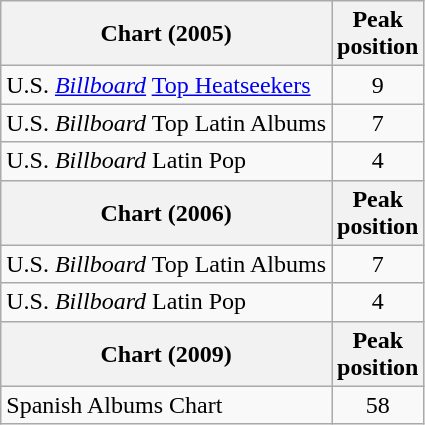<table class="wikitable">
<tr>
<th align="center">Chart (2005) </th>
<th align="center">Peak<br>position</th>
</tr>
<tr>
<td align="left">U.S. <em><a href='#'>Billboard</a></em> <a href='#'>Top Heatseekers</a></td>
<td align="center">9</td>
</tr>
<tr>
<td align="left">U.S. <em>Billboard</em> Top Latin Albums</td>
<td align="center">7</td>
</tr>
<tr>
<td align="left">U.S. <em>Billboard</em> Latin Pop</td>
<td align="center">4</td>
</tr>
<tr>
<th align="center">Chart (2006)</th>
<th align="center">Peak<br>position</th>
</tr>
<tr>
<td align="left">U.S. <em>Billboard</em> Top Latin Albums</td>
<td align="center">7</td>
</tr>
<tr>
<td align="left">U.S. <em>Billboard</em> Latin Pop</td>
<td align="center">4</td>
</tr>
<tr>
<th align="center">Chart (2009)</th>
<th align="center">Peak<br>position</th>
</tr>
<tr>
<td align="left">Spanish Albums Chart</td>
<td align="center">58</td>
</tr>
</table>
